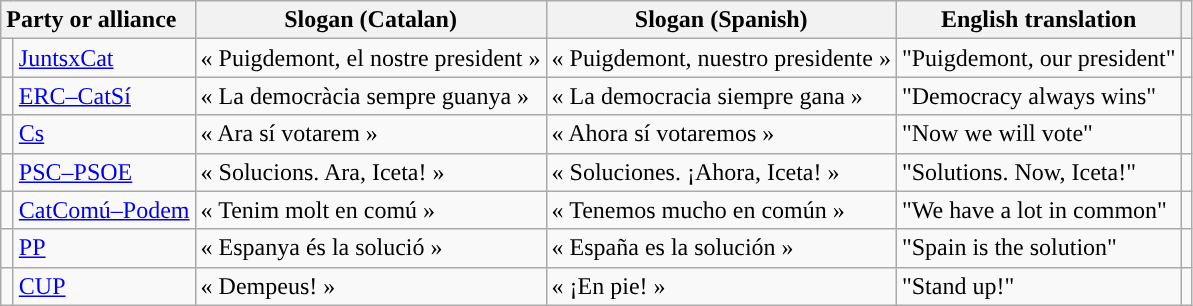<table class="wikitable" style="text-align:left;">
<tr>
<th style="text-align:left;" colspan="2">Party or alliance</th>
<th>Slogan (Catalan)</th>
<th>Slogan (Spanish)</th>
<th>English translation</th>
<th></th>
</tr>
<tr>
<td width="1" style="color:inherit;background:"></td>
<td><a href='#'>JuntsxCat</a></td>
<td>« Puigdemont, el nostre president »</td>
<td>« Puigdemont, nuestro presidente »</td>
<td>"Puigdemont, our president"</td>
<td></td>
</tr>
<tr>
<td style="color:inherit;background:"></td>
<td><a href='#'>ERC–CatSí</a></td>
<td>« La democràcia sempre guanya »</td>
<td>« La democracia siempre gana »</td>
<td>"Democracy always wins"</td>
<td></td>
</tr>
<tr>
<td style="color:inherit;background:"></td>
<td><a href='#'>Cs</a></td>
<td>« Ara sí votarem »</td>
<td>« Ahora sí votaremos »</td>
<td>"Now we will vote"</td>
<td></td>
</tr>
<tr>
<td style="color:inherit;background:"></td>
<td><a href='#'>PSC–PSOE</a></td>
<td>« Solucions. Ara, Iceta! »</td>
<td>« Soluciones. ¡Ahora, Iceta! »</td>
<td>"Solutions. Now, Iceta!"</td>
<td></td>
</tr>
<tr>
<td style="color:inherit;background:"></td>
<td><a href='#'>CatComú–Podem</a></td>
<td>« Tenim molt en comú »</td>
<td>« Tenemos mucho en común »</td>
<td>"We have a lot in common"</td>
<td></td>
</tr>
<tr>
<td style="color:inherit;background:"></td>
<td><a href='#'>PP</a></td>
<td>« Espanya és la solució »</td>
<td>« España es la solución »</td>
<td>"Spain is the solution"</td>
<td></td>
</tr>
<tr>
<td style="color:inherit;background:"></td>
<td><a href='#'>CUP</a></td>
<td>« Dempeus! »</td>
<td>« ¡En pie! »</td>
<td>"Stand up!"</td>
<td></td>
</tr>
</table>
